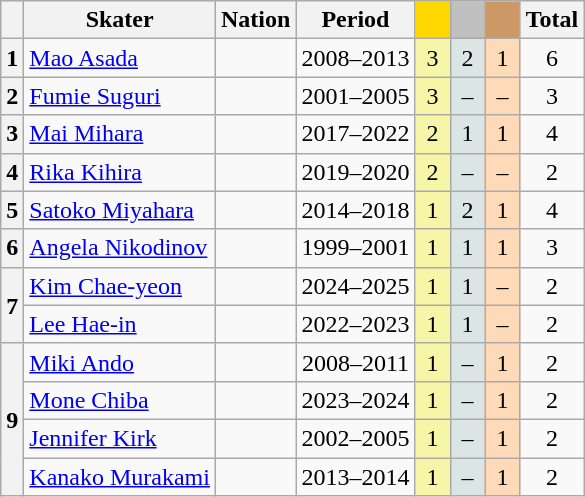<table class="wikitable unsortable" style="text-align:center">
<tr>
<th scope="col"></th>
<th scope="col">Skater</th>
<th scope="col">Nation</th>
<th scope="col">Period</th>
<th scope="col" style="width:1em; background-color:gold"></th>
<th scope="col" style="width:1em;background-color:silver"></th>
<th scope="col" style="width:1em;background-color:#CC9966"></th>
<th scope="col">Total</th>
</tr>
<tr>
<th scope="row">1</th>
<td align="left"><a href='#'>Mao Asada</a></td>
<td align="left"></td>
<td>2008–2013</td>
<td bgcolor="#F7F6A8">3</td>
<td bgcolor="#DCE5E5">2</td>
<td bgcolor="#FFDAB9">1</td>
<td>6</td>
</tr>
<tr>
<th scope="row">2</th>
<td align="left"><a href='#'>Fumie Suguri</a></td>
<td align="left"></td>
<td>2001–2005</td>
<td bgcolor="#F7F6A8">3</td>
<td bgcolor="#DCE5E5">–</td>
<td bgcolor="#FFDAB9">–</td>
<td>3</td>
</tr>
<tr>
<th scope="row">3</th>
<td align="left"><a href='#'>Mai Mihara</a></td>
<td align="left"></td>
<td>2017–2022</td>
<td bgcolor="#F7F6A8">2</td>
<td bgcolor="#DCE5E5">1</td>
<td bgcolor="#FFDAB9">1</td>
<td>4</td>
</tr>
<tr>
<th scope="row">4</th>
<td align="left"><a href='#'>Rika Kihira</a></td>
<td align="left"></td>
<td>2019–2020</td>
<td bgcolor="#F7F6A8">2</td>
<td bgcolor="#DCE5E5">–</td>
<td bgcolor="#FFDAB9">–</td>
<td>2</td>
</tr>
<tr>
<th scope="row">5</th>
<td align="left"><a href='#'>Satoko Miyahara</a></td>
<td align="left"></td>
<td>2014–2018</td>
<td bgcolor="#F7F6A8">1</td>
<td bgcolor="#DCE5E5">2</td>
<td bgcolor="#FFDAB9">1</td>
<td>4</td>
</tr>
<tr>
<th scope="row">6</th>
<td align="left"><a href='#'>Angela Nikodinov</a></td>
<td align="left"></td>
<td>1999–2001</td>
<td bgcolor="#F7F6A8">1</td>
<td bgcolor="#DCE5E5">1</td>
<td bgcolor="#FFDAB9">1</td>
<td>3</td>
</tr>
<tr>
<th scope="row" rowspan="2">7</th>
<td align="left"><a href='#'>Kim Chae-yeon</a></td>
<td align="left"></td>
<td>2024–2025</td>
<td bgcolor="#F7F6A8">1</td>
<td bgcolor="#DCE5E5">1</td>
<td bgcolor="#FFDAB9">–</td>
<td>2</td>
</tr>
<tr>
<td align="left"><a href='#'>Lee Hae-in</a></td>
<td align="left"></td>
<td>2022–2023</td>
<td bgcolor="#F7F6A8">1</td>
<td bgcolor="#DCE5E5">1</td>
<td bgcolor="#FFDAB9">–</td>
<td>2</td>
</tr>
<tr>
<th scope="row" rowspan="4">9</th>
<td align="left"><a href='#'>Miki Ando</a></td>
<td align="left"></td>
<td>2008–2011</td>
<td bgcolor="#F7F6A8">1</td>
<td bgcolor="#DCE5E5">–</td>
<td bgcolor="#FFDAB9">1</td>
<td>2</td>
</tr>
<tr>
<td align="left"><a href='#'>Mone Chiba</a></td>
<td align="left"></td>
<td>2023–2024</td>
<td bgcolor="#F7F6A8">1</td>
<td bgcolor="#DCE5E5">–</td>
<td bgcolor="#FFDAB9">1</td>
<td>2</td>
</tr>
<tr>
<td align="left"><a href='#'>Jennifer Kirk</a></td>
<td align="left"></td>
<td>2002–2005</td>
<td bgcolor="#F7F6A8">1</td>
<td bgcolor="#DCE5E5">–</td>
<td bgcolor="#FFDAB9">1</td>
<td>2</td>
</tr>
<tr>
<td align="left"><a href='#'>Kanako Murakami</a></td>
<td align="left"></td>
<td>2013–2014</td>
<td bgcolor="#F7F6A8">1</td>
<td bgcolor="#DCE5E5">–</td>
<td bgcolor="#FFDAB9">1</td>
<td>2</td>
</tr>
</table>
